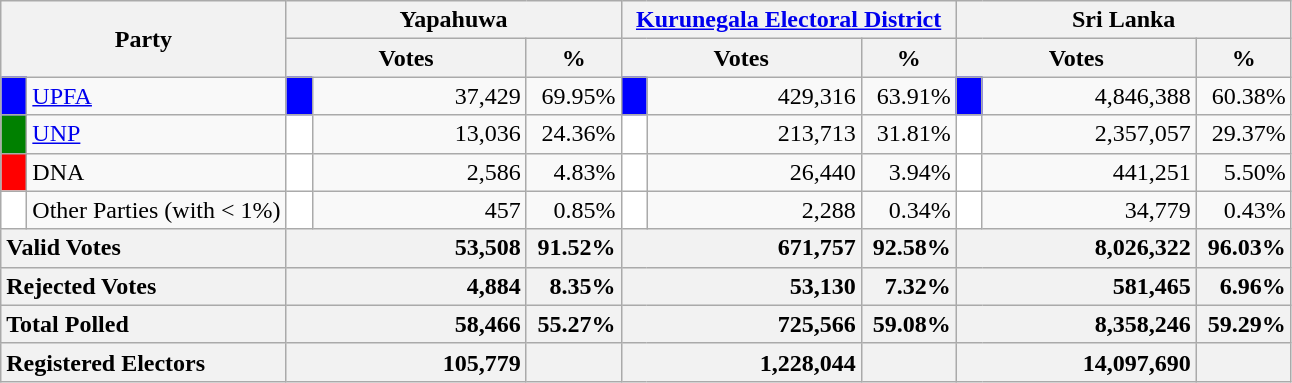<table class="wikitable">
<tr>
<th colspan="2" width="144px"rowspan="2">Party</th>
<th colspan="3" width="216px">Yapahuwa</th>
<th colspan="3" width="216px"><a href='#'>Kurunegala Electoral District</a></th>
<th colspan="3" width="216px">Sri Lanka</th>
</tr>
<tr>
<th colspan="2" width="144px">Votes</th>
<th>%</th>
<th colspan="2" width="144px">Votes</th>
<th>%</th>
<th colspan="2" width="144px">Votes</th>
<th>%</th>
</tr>
<tr>
<td style="background-color:blue;" width="10px"></td>
<td style="text-align:left;"><a href='#'>UPFA</a></td>
<td style="background-color:blue;" width="10px"></td>
<td style="text-align:right;">37,429</td>
<td style="text-align:right;">69.95%</td>
<td style="background-color:blue;" width="10px"></td>
<td style="text-align:right;">429,316</td>
<td style="text-align:right;">63.91%</td>
<td style="background-color:blue;" width="10px"></td>
<td style="text-align:right;">4,846,388</td>
<td style="text-align:right;">60.38%</td>
</tr>
<tr>
<td style="background-color:green;" width="10px"></td>
<td style="text-align:left;"><a href='#'>UNP</a></td>
<td style="background-color:white;" width="10px"></td>
<td style="text-align:right;">13,036</td>
<td style="text-align:right;">24.36%</td>
<td style="background-color:white;" width="10px"></td>
<td style="text-align:right;">213,713</td>
<td style="text-align:right;">31.81%</td>
<td style="background-color:white;" width="10px"></td>
<td style="text-align:right;">2,357,057</td>
<td style="text-align:right;">29.37%</td>
</tr>
<tr>
<td style="background-color:red;" width="10px"></td>
<td style="text-align:left;">DNA</td>
<td style="background-color:white;" width="10px"></td>
<td style="text-align:right;">2,586</td>
<td style="text-align:right;">4.83%</td>
<td style="background-color:white;" width="10px"></td>
<td style="text-align:right;">26,440</td>
<td style="text-align:right;">3.94%</td>
<td style="background-color:white;" width="10px"></td>
<td style="text-align:right;">441,251</td>
<td style="text-align:right;">5.50%</td>
</tr>
<tr>
<td style="background-color:white;" width="10px"></td>
<td style="text-align:left;">Other Parties (with < 1%)</td>
<td style="background-color:white;" width="10px"></td>
<td style="text-align:right;">457</td>
<td style="text-align:right;">0.85%</td>
<td style="background-color:white;" width="10px"></td>
<td style="text-align:right;">2,288</td>
<td style="text-align:right;">0.34%</td>
<td style="background-color:white;" width="10px"></td>
<td style="text-align:right;">34,779</td>
<td style="text-align:right;">0.43%</td>
</tr>
<tr>
<th colspan="2" width="144px"style="text-align:left;">Valid Votes</th>
<th style="text-align:right;"colspan="2" width="144px">53,508</th>
<th style="text-align:right;">91.52%</th>
<th style="text-align:right;"colspan="2" width="144px">671,757</th>
<th style="text-align:right;">92.58%</th>
<th style="text-align:right;"colspan="2" width="144px">8,026,322</th>
<th style="text-align:right;">96.03%</th>
</tr>
<tr>
<th colspan="2" width="144px"style="text-align:left;">Rejected Votes</th>
<th style="text-align:right;"colspan="2" width="144px">4,884</th>
<th style="text-align:right;">8.35%</th>
<th style="text-align:right;"colspan="2" width="144px">53,130</th>
<th style="text-align:right;">7.32%</th>
<th style="text-align:right;"colspan="2" width="144px">581,465</th>
<th style="text-align:right;">6.96%</th>
</tr>
<tr>
<th colspan="2" width="144px"style="text-align:left;">Total Polled</th>
<th style="text-align:right;"colspan="2" width="144px">58,466</th>
<th style="text-align:right;">55.27%</th>
<th style="text-align:right;"colspan="2" width="144px">725,566</th>
<th style="text-align:right;">59.08%</th>
<th style="text-align:right;"colspan="2" width="144px">8,358,246</th>
<th style="text-align:right;">59.29%</th>
</tr>
<tr>
<th colspan="2" width="144px"style="text-align:left;">Registered Electors</th>
<th style="text-align:right;"colspan="2" width="144px">105,779</th>
<th></th>
<th style="text-align:right;"colspan="2" width="144px">1,228,044</th>
<th></th>
<th style="text-align:right;"colspan="2" width="144px">14,097,690</th>
<th></th>
</tr>
</table>
